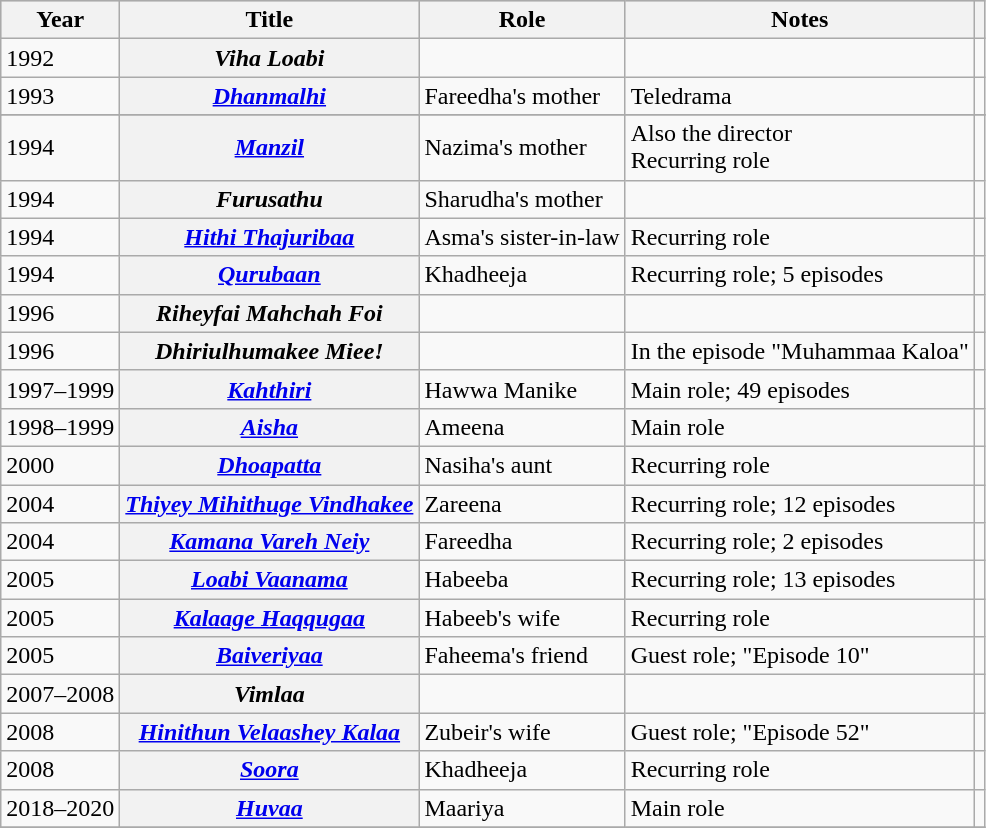<table class="wikitable sortable plainrowheaders">
<tr style="background:#ccc; text-align:center;">
<th scope="col">Year</th>
<th scope="col">Title</th>
<th scope="col">Role</th>
<th scope="col">Notes</th>
<th scope="col" class="unsortable"></th>
</tr>
<tr>
<td>1992</td>
<th scope="row"><em>Viha Loabi</em></th>
<td></td>
<td></td>
<td></td>
</tr>
<tr>
<td>1993</td>
<th scope="row"><em><a href='#'>Dhanmalhi</a></em></th>
<td>Fareedha's mother</td>
<td>Teledrama</td>
<td style="text-align: center;"></td>
</tr>
<tr>
</tr>
<tr>
<td>1994</td>
<th scope="row"><em><a href='#'>Manzil</a></em></th>
<td>Nazima's mother</td>
<td>Also the director<br>Recurring role</td>
<td style="text-align: center;"></td>
</tr>
<tr>
<td>1994</td>
<th scope="row"><em>Furusathu</em></th>
<td>Sharudha's mother</td>
<td></td>
<td></td>
</tr>
<tr>
<td>1994</td>
<th scope="row"><em><a href='#'>Hithi Thajuribaa</a></em></th>
<td>Asma's sister-in-law</td>
<td>Recurring role</td>
<td style="text-align: center;"></td>
</tr>
<tr>
<td>1994</td>
<th scope="row"><em><a href='#'>Qurubaan</a></em></th>
<td>Khadheeja</td>
<td>Recurring role; 5 episodes</td>
<td style="text-align: center;"></td>
</tr>
<tr>
<td>1996</td>
<th scope="row"><em>Riheyfai Mahchah Foi</em></th>
<td></td>
<td></td>
<td></td>
</tr>
<tr>
<td>1996</td>
<th scope="row"><em>Dhiriulhumakee Miee!</em></th>
<td></td>
<td>In the episode "Muhammaa Kaloa"</td>
<td></td>
</tr>
<tr>
<td>1997–1999</td>
<th scope="row"><em><a href='#'>Kahthiri</a></em></th>
<td>Hawwa Manike</td>
<td>Main role; 49 episodes</td>
<td style="text-align: center;"></td>
</tr>
<tr>
<td>1998–1999</td>
<th scope="row"><em><a href='#'>Aisha</a></em></th>
<td>Ameena</td>
<td>Main role</td>
<td style="text-align: center;"></td>
</tr>
<tr>
<td>2000</td>
<th scope="row"><em><a href='#'>Dhoapatta</a></em></th>
<td>Nasiha's aunt</td>
<td>Recurring role</td>
<td style="text-align: center;"></td>
</tr>
<tr>
<td>2004</td>
<th scope="row"><em><a href='#'>Thiyey Mihithuge Vindhakee</a></em></th>
<td>Zareena</td>
<td>Recurring role; 12 episodes</td>
<td style="text-align: center;"></td>
</tr>
<tr>
<td>2004</td>
<th scope="row"><em><a href='#'>Kamana Vareh Neiy</a></em></th>
<td>Fareedha</td>
<td>Recurring role; 2 episodes</td>
<td style="text-align: center;"></td>
</tr>
<tr>
<td>2005</td>
<th scope="row"><em><a href='#'>Loabi Vaanama</a></em></th>
<td>Habeeba</td>
<td>Recurring role; 13 episodes</td>
<td style="text-align: center;"></td>
</tr>
<tr>
<td>2005</td>
<th scope="row"><em><a href='#'>Kalaage Haqqugaa</a></em></th>
<td>Habeeb's wife</td>
<td>Recurring role</td>
<td style="text-align: center;"></td>
</tr>
<tr>
<td>2005</td>
<th scope="row"><em><a href='#'>Baiveriyaa</a></em></th>
<td>Faheema's friend</td>
<td>Guest role; "Episode 10"</td>
<td style="text-align: center;"></td>
</tr>
<tr>
<td>2007–2008</td>
<th scope="row"><em>Vimlaa</em></th>
<td></td>
<td></td>
<td></td>
</tr>
<tr>
<td>2008</td>
<th scope="row"><em><a href='#'>Hinithun Velaashey Kalaa</a></em></th>
<td>Zubeir's wife</td>
<td>Guest role; "Episode 52"</td>
<td style="text-align: center;"></td>
</tr>
<tr>
<td>2008</td>
<th scope="row"><em><a href='#'>Soora</a></em></th>
<td>Khadheeja</td>
<td>Recurring role</td>
<td style="text-align: center;"></td>
</tr>
<tr>
<td>2018–2020</td>
<th scope="row"><em><a href='#'>Huvaa</a></em></th>
<td>Maariya</td>
<td>Main role</td>
<td style="text-align: center;"></td>
</tr>
<tr>
</tr>
</table>
